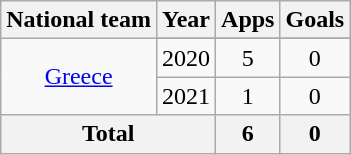<table class="wikitable" style="text-align:center">
<tr>
<th>National team</th>
<th>Year</th>
<th>Apps</th>
<th>Goals</th>
</tr>
<tr>
<td rowspan=3><a href='#'>Greece</a></td>
</tr>
<tr>
<td>2020</td>
<td>5</td>
<td>0</td>
</tr>
<tr>
<td>2021</td>
<td>1</td>
<td>0</td>
</tr>
<tr>
<th colspan="2">Total</th>
<th>6</th>
<th>0</th>
</tr>
</table>
